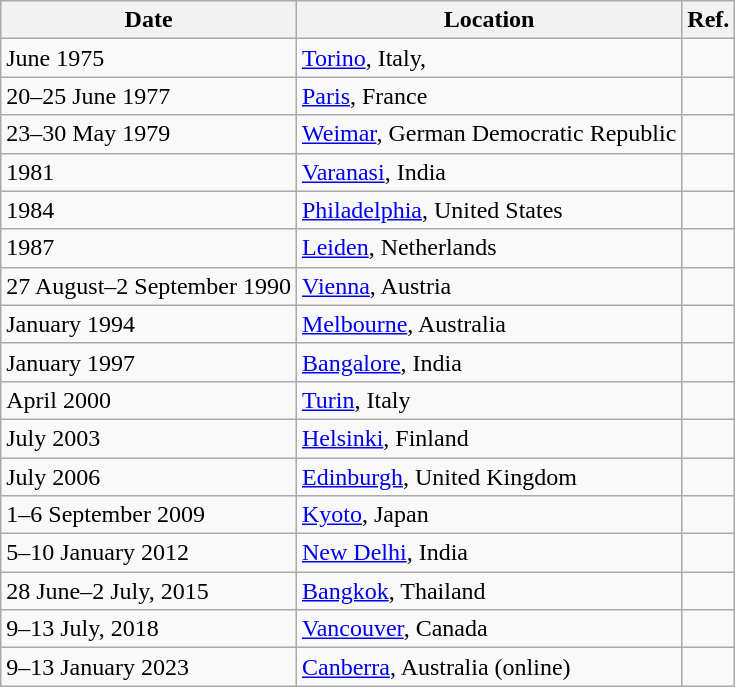<table class="wikitable sortable" style=text-align:left>
<tr>
<th scope="col">Date</th>
<th scope="col">Location</th>
<th scope="col">Ref.</th>
</tr>
<tr>
<td>June 1975</td>
<td><a href='#'>Torino</a>, Italy,</td>
<td></td>
</tr>
<tr>
<td>20–25 June 1977</td>
<td><a href='#'>Paris</a>, France</td>
<td></td>
</tr>
<tr>
<td>23–30 May 1979</td>
<td><a href='#'>Weimar</a>, German Democratic Republic</td>
<td></td>
</tr>
<tr>
<td>1981</td>
<td><a href='#'>Varanasi</a>, India</td>
<td></td>
</tr>
<tr>
<td>1984</td>
<td><a href='#'>Philadelphia</a>, United States</td>
<td></td>
</tr>
<tr>
<td>1987</td>
<td><a href='#'>Leiden</a>, Netherlands</td>
<td></td>
</tr>
<tr>
<td>27 August–2 September 1990</td>
<td><a href='#'>Vienna</a>, Austria</td>
<td></td>
</tr>
<tr>
<td>January 1994</td>
<td><a href='#'>Melbourne</a>, Australia</td>
<td></td>
</tr>
<tr>
<td>January 1997</td>
<td><a href='#'>Bangalore</a>, India</td>
<td></td>
</tr>
<tr>
<td>April 2000</td>
<td><a href='#'>Turin</a>, Italy</td>
<td></td>
</tr>
<tr>
<td>July 2003</td>
<td><a href='#'>Helsinki</a>, Finland</td>
<td></td>
</tr>
<tr>
<td>July 2006</td>
<td><a href='#'>Edinburgh</a>, United Kingdom</td>
<td></td>
</tr>
<tr>
<td>1–6 September 2009</td>
<td><a href='#'>Kyoto</a>, Japan</td>
<td></td>
</tr>
<tr>
<td>5–10 January 2012</td>
<td><a href='#'>New Delhi</a>, India</td>
<td></td>
</tr>
<tr>
<td>28 June–2 July, 2015</td>
<td><a href='#'>Bangkok</a>, Thailand</td>
<td></td>
</tr>
<tr>
<td>9–13 July, 2018</td>
<td><a href='#'>Vancouver</a>, Canada</td>
<td></td>
</tr>
<tr>
<td>9–13 January 2023</td>
<td><a href='#'>Canberra</a>, Australia (online)</td>
<td></td>
</tr>
</table>
